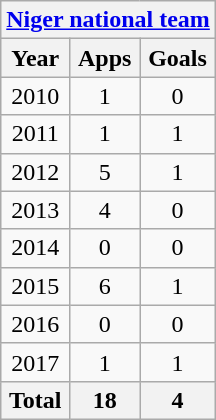<table class="wikitable" style="text-align:center">
<tr>
<th colspan=3><a href='#'>Niger national team</a></th>
</tr>
<tr>
<th>Year</th>
<th>Apps</th>
<th>Goals</th>
</tr>
<tr>
<td>2010</td>
<td>1</td>
<td>0</td>
</tr>
<tr>
<td>2011</td>
<td>1</td>
<td>1</td>
</tr>
<tr>
<td>2012</td>
<td>5</td>
<td>1</td>
</tr>
<tr>
<td>2013</td>
<td>4</td>
<td>0</td>
</tr>
<tr>
<td>2014</td>
<td>0</td>
<td>0</td>
</tr>
<tr>
<td>2015</td>
<td>6</td>
<td>1</td>
</tr>
<tr>
<td>2016</td>
<td>0</td>
<td>0</td>
</tr>
<tr>
<td>2017</td>
<td>1</td>
<td>1</td>
</tr>
<tr>
<th>Total</th>
<th>18</th>
<th>4</th>
</tr>
</table>
